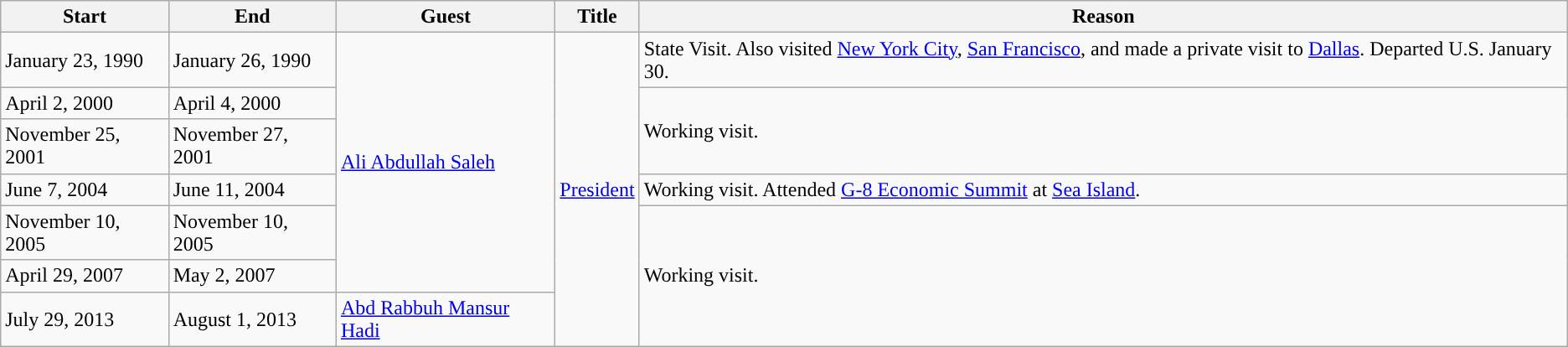<table class="wikitable sortable">
<tr>
<th>Start</th>
<th>End</th>
<th>Guest</th>
<th>Title</th>
<th>Reason</th>
</tr>
<tr>
<td>January 23, 1990</td>
<td>January 26, 1990</td>
<td rowspan=6><a href='#'>Ali Abdullah Saleh</a></td>
<td rowspan=7><a href='#'>President</a></td>
<td>State Visit. Also visited <a href='#'>New York City</a>, <a href='#'>San Francisco</a>, and made a private visit to <a href='#'>Dallas</a>. Departed U.S. January 30.</td>
</tr>
<tr>
<td>April 2, 2000</td>
<td>April 4, 2000</td>
<td rowspan=2>Working visit.</td>
</tr>
<tr>
<td>November 25, 2001</td>
<td>November 27, 2001</td>
</tr>
<tr>
<td>June 7, 2004</td>
<td>June 11, 2004</td>
<td>Working visit. Attended <a href='#'>G-8 Economic Summit</a> at <a href='#'>Sea Island</a>.</td>
</tr>
<tr>
<td>November 10, 2005</td>
<td>November 10, 2005</td>
<td rowspan=3>Working visit.</td>
</tr>
<tr>
<td>April 29, 2007</td>
<td>May 2, 2007</td>
</tr>
<tr>
<td>July 29, 2013</td>
<td>August 1, 2013</td>
<td><a href='#'>Abd Rabbuh Mansur Hadi</a></td>
</tr>
</table>
